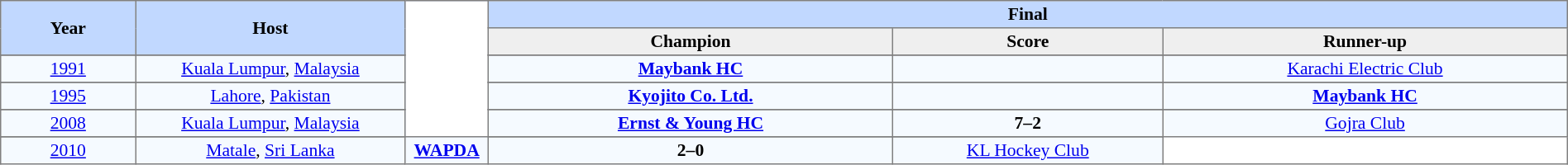<table border=1 style="border-collapse:collapse; font-size:90%; width:100%; text-align:center" cellpadding=2 cellspacing=0>
<tr bgcolor=#C1D8FF>
<th rowspan=2 width=5%>Year</th>
<th rowspan=2 width=10%>Host</th>
<th width=1% rowspan=9 bgcolor=ffffff></th>
<th colspan=3>Final</th>
</tr>
<tr bgcolor=#EFEFEF>
<th width=15%>Champion</th>
<th width=10%>Score</th>
<th width=15%>Runner-up</th>
</tr>
<tr>
</tr>
<tr bgcolor=#F5FAFF>
<td><a href='#'>1991</a></td>
<td><a href='#'>Kuala Lumpur</a>, <a href='#'>Malaysia</a></td>
<td><strong> <a href='#'>Maybank HC</a></strong></td>
<td></td>
<td> <a href='#'>Karachi Electric Club</a></td>
</tr>
<tr>
</tr>
<tr bgcolor=#F5FAFF>
<td><a href='#'>1995</a></td>
<td><a href='#'>Lahore</a>, <a href='#'>Pakistan</a></td>
<td><strong> <a href='#'>Kyojito Co. Ltd.</a></strong></td>
<td></td>
<td><strong> <a href='#'>Maybank HC</a></strong></td>
</tr>
<tr>
</tr>
<tr bgcolor=#F5FAFF>
<td><a href='#'>2008</a></td>
<td><a href='#'>Kuala Lumpur</a>, <a href='#'>Malaysia</a></td>
<td><strong> <a href='#'>Ernst & Young HC</a></strong></td>
<td><strong>7–2</strong></td>
<td> <a href='#'>Gojra Club</a></td>
</tr>
<tr>
</tr>
<tr bgcolor=#F5FAFF>
<td><a href='#'>2010</a></td>
<td><a href='#'>Matale</a>, <a href='#'>Sri Lanka</a></td>
<td><strong> <a href='#'>WAPDA</a></strong></td>
<td><strong>2–0</strong></td>
<td> <a href='#'>KL Hockey Club</a></td>
</tr>
</table>
